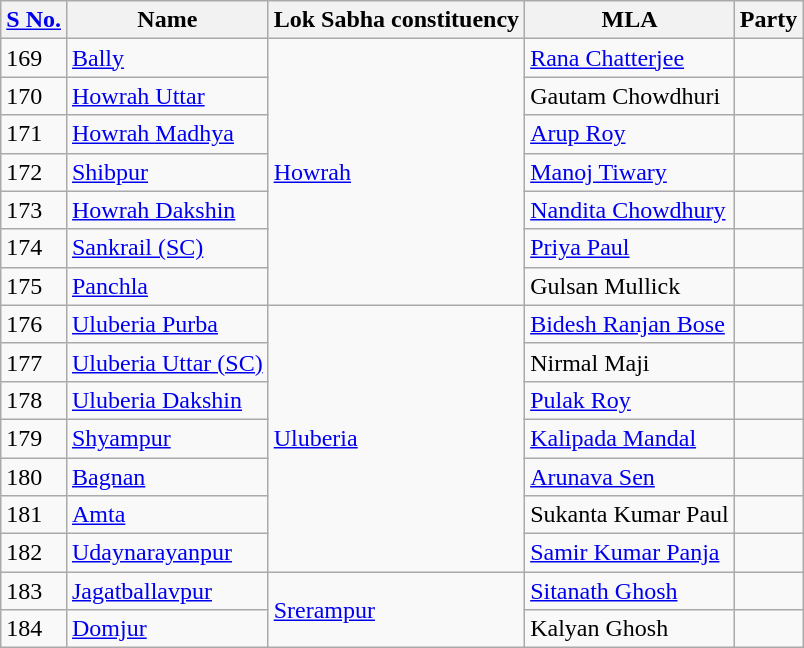<table class="wikitable sortable">
<tr>
<th><a href='#'>S No.</a></th>
<th>Name</th>
<th>Lok Sabha constituency</th>
<th>MLA</th>
<th colspan="2">Party</th>
</tr>
<tr>
<td>169</td>
<td><a href='#'>Bally</a></td>
<td rowspan="7"><a href='#'>Howrah</a></td>
<td><a href='#'>Rana Chatterjee</a></td>
<td></td>
</tr>
<tr>
<td>170</td>
<td><a href='#'>Howrah Uttar</a></td>
<td>Gautam Chowdhuri</td>
<td></td>
</tr>
<tr>
<td>171</td>
<td><a href='#'>Howrah Madhya</a></td>
<td><a href='#'>Arup Roy</a></td>
<td></td>
</tr>
<tr>
<td>172</td>
<td><a href='#'>Shibpur</a></td>
<td><a href='#'>Manoj Tiwary</a></td>
<td></td>
</tr>
<tr>
<td>173</td>
<td><a href='#'>Howrah Dakshin</a></td>
<td><a href='#'>Nandita Chowdhury</a></td>
<td></td>
</tr>
<tr>
<td>174</td>
<td><a href='#'>Sankrail (SC)</a></td>
<td><a href='#'>Priya Paul</a></td>
<td></td>
</tr>
<tr>
<td>175</td>
<td><a href='#'>Panchla</a></td>
<td>Gulsan Mullick</td>
<td></td>
</tr>
<tr>
<td>176</td>
<td><a href='#'>Uluberia Purba</a></td>
<td rowspan="7"><a href='#'>Uluberia</a></td>
<td><a href='#'>Bidesh Ranjan Bose</a></td>
<td></td>
</tr>
<tr>
<td>177</td>
<td><a href='#'>Uluberia Uttar (SC)</a></td>
<td>Nirmal Maji</td>
<td></td>
</tr>
<tr>
<td>178</td>
<td><a href='#'>Uluberia Dakshin</a></td>
<td><a href='#'>Pulak Roy</a></td>
<td></td>
</tr>
<tr>
<td>179</td>
<td><a href='#'>Shyampur</a></td>
<td><a href='#'>Kalipada Mandal</a></td>
<td></td>
</tr>
<tr>
<td>180</td>
<td><a href='#'>Bagnan</a></td>
<td><a href='#'>Arunava Sen</a></td>
<td></td>
</tr>
<tr>
<td>181</td>
<td><a href='#'>Amta</a></td>
<td>Sukanta Kumar Paul</td>
<td></td>
</tr>
<tr>
<td>182</td>
<td><a href='#'>Udaynarayanpur</a></td>
<td><a href='#'>Samir Kumar Panja</a></td>
<td></td>
</tr>
<tr>
<td>183</td>
<td><a href='#'>Jagatballavpur</a></td>
<td rowspan="2"><a href='#'>Srerampur</a></td>
<td><a href='#'>Sitanath Ghosh</a></td>
<td></td>
</tr>
<tr>
<td>184</td>
<td><a href='#'>Domjur</a></td>
<td>Kalyan Ghosh</td>
<td></td>
</tr>
</table>
